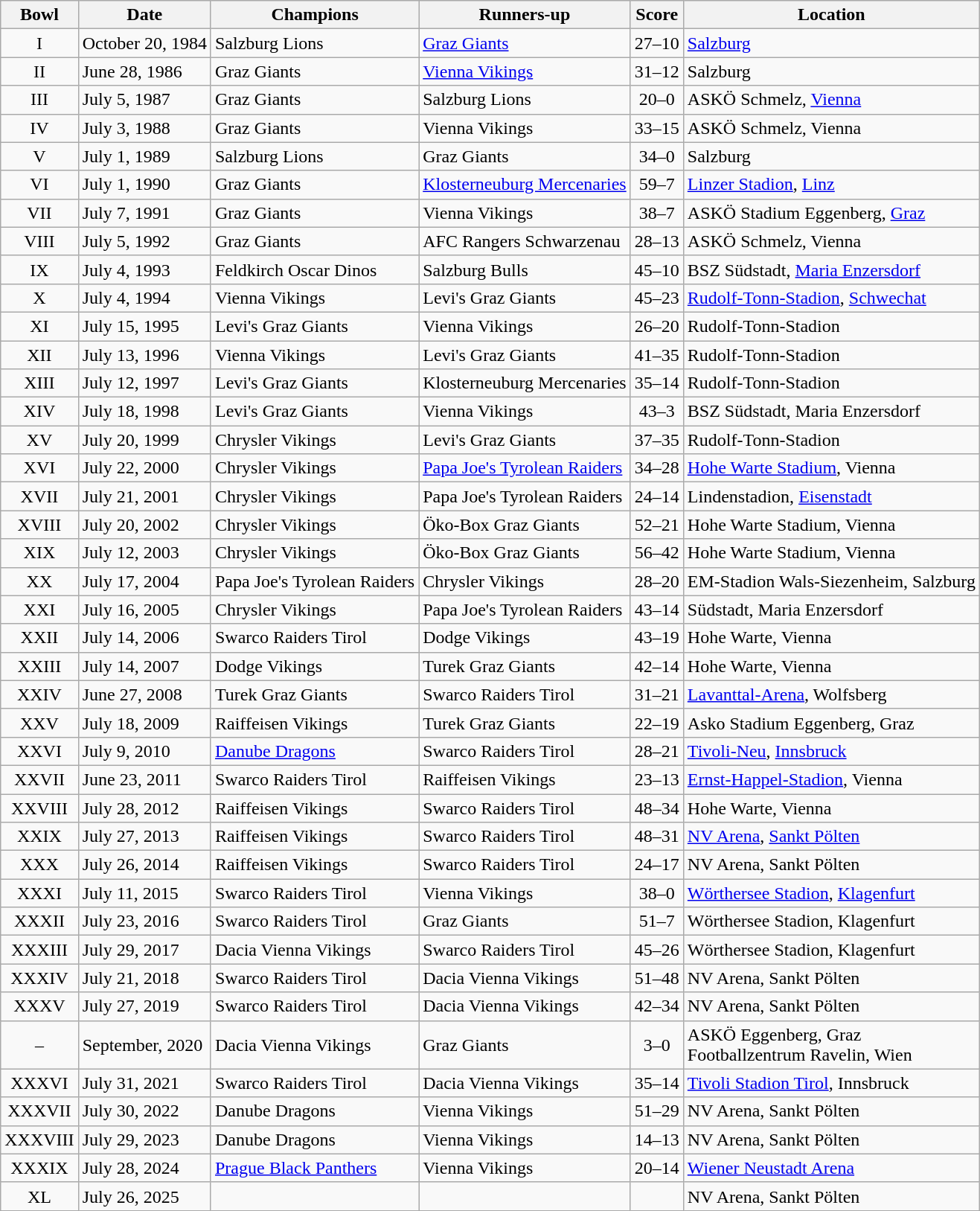<table class="wikitable">
<tr>
<th>Bowl</th>
<th>Date</th>
<th>Champions</th>
<th>Runners-up</th>
<th>Score</th>
<th>Location</th>
</tr>
<tr>
<td style="text-align:center">I</td>
<td>October 20, 1984</td>
<td>Salzburg Lions</td>
<td><a href='#'>Graz Giants</a></td>
<td style="text-align:center">27–10</td>
<td><a href='#'>Salzburg</a></td>
</tr>
<tr>
<td style="text-align:center">II</td>
<td>June 28, 1986</td>
<td>Graz Giants</td>
<td><a href='#'>Vienna Vikings</a></td>
<td style="text-align:center">31–12</td>
<td>Salzburg</td>
</tr>
<tr>
<td style="text-align:center">III</td>
<td>July 5, 1987</td>
<td>Graz Giants</td>
<td>Salzburg Lions</td>
<td style="text-align:center">20–0</td>
<td>ASKÖ Schmelz, <a href='#'>Vienna</a></td>
</tr>
<tr>
<td style="text-align:center">IV</td>
<td>July 3, 1988</td>
<td>Graz Giants</td>
<td>Vienna Vikings</td>
<td style="text-align:center">33–15</td>
<td>ASKÖ Schmelz, Vienna</td>
</tr>
<tr>
<td style="text-align:center">V</td>
<td>July 1, 1989</td>
<td>Salzburg Lions</td>
<td>Graz Giants</td>
<td style="text-align:center">34–0</td>
<td>Salzburg</td>
</tr>
<tr>
<td style="text-align:center">VI</td>
<td>July 1, 1990</td>
<td>Graz Giants</td>
<td><a href='#'>Klosterneuburg Mercenaries</a></td>
<td style="text-align:center">59–7</td>
<td><a href='#'>Linzer Stadion</a>, <a href='#'>Linz</a></td>
</tr>
<tr>
<td style="text-align:center">VII</td>
<td>July 7, 1991</td>
<td>Graz Giants</td>
<td>Vienna Vikings</td>
<td style="text-align:center">38–7</td>
<td>ASKÖ Stadium Eggenberg, <a href='#'>Graz</a></td>
</tr>
<tr>
<td style="text-align:center">VIII</td>
<td>July 5, 1992</td>
<td>Graz Giants</td>
<td>AFC Rangers Schwarzenau</td>
<td style="text-align:center">28–13</td>
<td>ASKÖ Schmelz, Vienna</td>
</tr>
<tr>
<td style="text-align:center">IX</td>
<td>July 4, 1993</td>
<td>Feldkirch Oscar Dinos</td>
<td>Salzburg Bulls</td>
<td style="text-align:center">45–10</td>
<td>BSZ Südstadt, <a href='#'>Maria Enzersdorf</a></td>
</tr>
<tr>
<td style="text-align:center">X</td>
<td>July 4, 1994</td>
<td>Vienna Vikings</td>
<td>Levi's Graz Giants</td>
<td style="text-align:center">45–23</td>
<td><a href='#'>Rudolf-Tonn-Stadion</a>, <a href='#'>Schwechat</a></td>
</tr>
<tr>
<td style="text-align:center">XI</td>
<td>July 15, 1995</td>
<td>Levi's Graz Giants</td>
<td>Vienna Vikings</td>
<td style="text-align:center">26–20</td>
<td>Rudolf-Tonn-Stadion</td>
</tr>
<tr>
<td style="text-align:center">XII</td>
<td>July 13, 1996</td>
<td>Vienna Vikings</td>
<td>Levi's Graz Giants</td>
<td style="text-align:center">41–35</td>
<td>Rudolf-Tonn-Stadion</td>
</tr>
<tr>
<td style="text-align:center">XIII</td>
<td>July 12, 1997</td>
<td>Levi's Graz Giants</td>
<td>Klosterneuburg Mercenaries</td>
<td style="text-align:center">35–14</td>
<td>Rudolf-Tonn-Stadion</td>
</tr>
<tr>
<td style="text-align:center">XIV</td>
<td>July 18, 1998</td>
<td>Levi's Graz Giants</td>
<td>Vienna Vikings</td>
<td style="text-align:center">43–3</td>
<td>BSZ Südstadt, Maria Enzersdorf</td>
</tr>
<tr>
<td style="text-align:center">XV</td>
<td>July 20, 1999</td>
<td>Chrysler Vikings</td>
<td>Levi's Graz Giants</td>
<td style="text-align:center">37–35</td>
<td>Rudolf-Tonn-Stadion</td>
</tr>
<tr>
<td style="text-align:center">XVI</td>
<td>July 22, 2000</td>
<td>Chrysler Vikings</td>
<td><a href='#'>Papa Joe's Tyrolean Raiders</a></td>
<td style="text-align:center">34–28</td>
<td><a href='#'>Hohe Warte Stadium</a>, Vienna</td>
</tr>
<tr>
<td style="text-align:center">XVII</td>
<td>July 21, 2001</td>
<td>Chrysler Vikings</td>
<td>Papa Joe's Tyrolean Raiders</td>
<td style="text-align:center">24–14</td>
<td>Lindenstadion, <a href='#'>Eisenstadt</a></td>
</tr>
<tr>
<td style="text-align:center">XVIII</td>
<td>July 20, 2002</td>
<td>Chrysler Vikings</td>
<td>Öko-Box Graz Giants</td>
<td style="text-align:center">52–21</td>
<td>Hohe Warte Stadium, Vienna</td>
</tr>
<tr>
<td style="text-align:center">XIX</td>
<td>July 12, 2003</td>
<td>Chrysler Vikings</td>
<td>Öko-Box Graz Giants</td>
<td style="text-align:center">56–42</td>
<td>Hohe Warte Stadium, Vienna</td>
</tr>
<tr>
<td style="text-align:center">XX</td>
<td>July 17, 2004</td>
<td>Papa Joe's Tyrolean Raiders</td>
<td>Chrysler Vikings</td>
<td style="text-align:center">28–20</td>
<td>EM-Stadion Wals-Siezenheim, Salzburg</td>
</tr>
<tr>
<td style="text-align:center">XXI</td>
<td>July 16, 2005</td>
<td>Chrysler Vikings</td>
<td>Papa Joe's Tyrolean Raiders</td>
<td style="text-align:center">43–14</td>
<td>Südstadt, Maria Enzersdorf</td>
</tr>
<tr>
<td style="text-align:center">XXII</td>
<td>July 14, 2006</td>
<td>Swarco Raiders Tirol</td>
<td>Dodge Vikings</td>
<td style="text-align:center">43–19</td>
<td>Hohe Warte, Vienna</td>
</tr>
<tr>
<td style="text-align:center">XXIII</td>
<td>July 14, 2007</td>
<td>Dodge Vikings</td>
<td>Turek Graz Giants</td>
<td style="text-align:center">42–14</td>
<td>Hohe Warte, Vienna</td>
</tr>
<tr>
<td style="text-align:center">XXIV</td>
<td>June 27, 2008</td>
<td>Turek Graz Giants</td>
<td>Swarco Raiders Tirol</td>
<td style="text-align:center">31–21</td>
<td><a href='#'>Lavanttal-Arena</a>, Wolfsberg</td>
</tr>
<tr>
<td style="text-align:center">XXV</td>
<td>July 18, 2009</td>
<td>Raiffeisen Vikings</td>
<td>Turek Graz Giants</td>
<td style="text-align:center">22–19</td>
<td>Asko Stadium Eggenberg, Graz</td>
</tr>
<tr>
<td style="text-align:center">XXVI</td>
<td>July 9, 2010</td>
<td><a href='#'>Danube Dragons</a></td>
<td>Swarco Raiders Tirol</td>
<td style="text-align:center;">28–21</td>
<td><a href='#'>Tivoli-Neu</a>, <a href='#'>Innsbruck</a></td>
</tr>
<tr>
<td style="text-align:center">XXVII</td>
<td>June 23, 2011</td>
<td>Swarco Raiders Tirol</td>
<td>Raiffeisen Vikings</td>
<td style="text-align:center">23–13</td>
<td><a href='#'>Ernst-Happel-Stadion</a>, Vienna</td>
</tr>
<tr>
<td style="text-align:center">XXVIII</td>
<td>July 28, 2012</td>
<td>Raiffeisen Vikings</td>
<td>Swarco Raiders Tirol</td>
<td style="text-align:center">48–34</td>
<td>Hohe Warte, Vienna</td>
</tr>
<tr>
<td style="text-align:center">XXIX</td>
<td>July 27, 2013</td>
<td>Raiffeisen Vikings</td>
<td>Swarco Raiders Tirol</td>
<td style="text-align:center">48–31</td>
<td><a href='#'>NV Arena</a>, <a href='#'>Sankt Pölten</a></td>
</tr>
<tr>
<td style="text-align:center">XXX</td>
<td>July 26, 2014</td>
<td>Raiffeisen Vikings</td>
<td>Swarco Raiders Tirol</td>
<td style="text-align:center">24–17</td>
<td>NV Arena, Sankt Pölten</td>
</tr>
<tr>
<td style="text-align:center">XXXI</td>
<td>July 11, 2015</td>
<td>Swarco Raiders Tirol</td>
<td>Vienna Vikings</td>
<td style="text-align:center">38–0</td>
<td><a href='#'>Wörthersee Stadion</a>, <a href='#'>Klagenfurt</a></td>
</tr>
<tr>
<td style="text-align:center">XXXII</td>
<td>July 23, 2016</td>
<td>Swarco Raiders Tirol</td>
<td>Graz Giants</td>
<td style="text-align:center">51–7</td>
<td>Wörthersee Stadion, Klagenfurt</td>
</tr>
<tr>
<td style="text-align:center">XXXIII</td>
<td>July 29, 2017</td>
<td>Dacia Vienna Vikings</td>
<td>Swarco Raiders Tirol</td>
<td style="text-align:center">45–26</td>
<td>Wörthersee Stadion, Klagenfurt</td>
</tr>
<tr>
<td style="text-align:center">XXXIV</td>
<td>July 21, 2018</td>
<td>Swarco Raiders Tirol</td>
<td>Dacia Vienna Vikings</td>
<td style="text-align:center">51–48</td>
<td>NV Arena, Sankt Pölten</td>
</tr>
<tr>
<td style="text-align:center">XXXV</td>
<td>July 27, 2019</td>
<td>Swarco Raiders Tirol</td>
<td>Dacia Vienna Vikings</td>
<td style="text-align:center">42–34</td>
<td>NV Arena, Sankt Pölten</td>
</tr>
<tr>
<td style="text-align:center">–</td>
<td>September, 2020</td>
<td>Dacia Vienna Vikings</td>
<td>Graz Giants</td>
<td style="text-align:center">3–0</td>
<td>ASKÖ Eggenberg, Graz<br>Footballzentrum Ravelin, Wien</td>
</tr>
<tr>
<td style="text-align:center">XXXVI</td>
<td>July 31, 2021</td>
<td>Swarco Raiders Tirol</td>
<td>Dacia Vienna Vikings</td>
<td style="text-align:center">35–14</td>
<td><a href='#'>Tivoli Stadion Tirol</a>, Innsbruck</td>
</tr>
<tr>
<td style="text-align:center">XXXVII</td>
<td>July 30, 2022</td>
<td>Danube Dragons</td>
<td>Vienna Vikings</td>
<td style="text-align:center">51–29</td>
<td>NV Arena, Sankt Pölten</td>
</tr>
<tr>
<td style="text-align:center">XXXVIII</td>
<td>July 29, 2023</td>
<td>Danube Dragons</td>
<td>Vienna Vikings</td>
<td style="text-align:center">14–13</td>
<td>NV Arena, Sankt Pölten</td>
</tr>
<tr>
<td style="text-align:center">XXXIX</td>
<td>July 28, 2024</td>
<td><a href='#'>Prague Black Panthers</a></td>
<td>Vienna Vikings</td>
<td style="text-align:center">20–14</td>
<td><a href='#'>Wiener Neustadt Arena</a></td>
</tr>
<tr>
<td style="text-align:center">XL</td>
<td>July 26, 2025</td>
<td></td>
<td></td>
<td style="text-align:center"></td>
<td>NV Arena, Sankt Pölten</td>
</tr>
</table>
